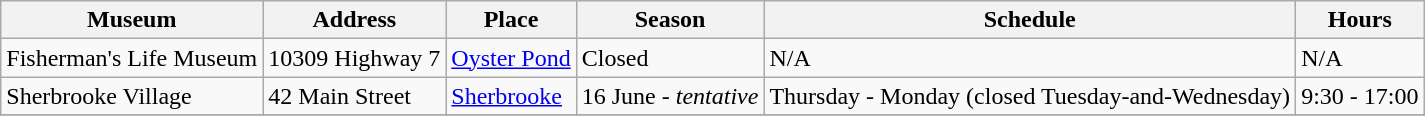<table class="wikitable sortable">
<tr>
<th>Museum</th>
<th>Address</th>
<th>Place</th>
<th>Season</th>
<th>Schedule</th>
<th>Hours</th>
</tr>
<tr>
<td>Fisherman's Life Museum</td>
<td>10309 Highway 7</td>
<td><a href='#'>Oyster Pond</a></td>
<td>Closed</td>
<td>N/A</td>
<td>N/A</td>
</tr>
<tr>
<td>Sherbrooke Village</td>
<td>42 Main Street</td>
<td><a href='#'>Sherbrooke</a></td>
<td>16 June - <em>tentative</em></td>
<td>Thursday - Monday (closed Tuesday-and-Wednesday)</td>
<td>9:30 - 17:00</td>
</tr>
<tr>
</tr>
</table>
